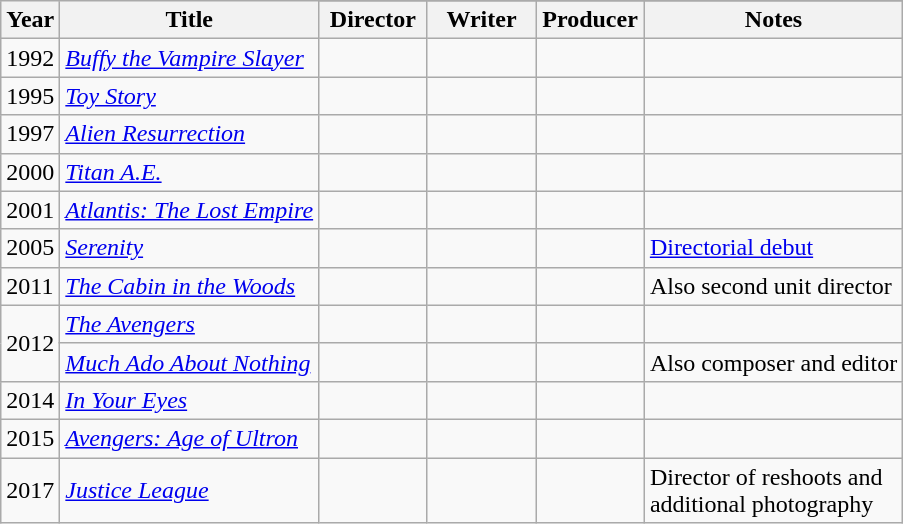<table class="wikitable" margin-right:auto; margin-right:auto">
<tr>
<th rowspan="2">Year</th>
<th rowspan="2">Title</th>
</tr>
<tr>
<th width="65">Director</th>
<th width="65">Writer</th>
<th width="65">Producer</th>
<th>Notes</th>
</tr>
<tr>
<td>1992</td>
<td><em><a href='#'>Buffy the Vampire Slayer</a></em></td>
<td></td>
<td></td>
<td></td>
<td></td>
</tr>
<tr>
<td>1995</td>
<td><em><a href='#'>Toy Story</a></em></td>
<td></td>
<td></td>
<td></td>
<td></td>
</tr>
<tr>
<td>1997</td>
<td><em><a href='#'>Alien Resurrection</a></em></td>
<td></td>
<td></td>
<td></td>
<td></td>
</tr>
<tr>
<td>2000</td>
<td><em><a href='#'>Titan A.E.</a></em></td>
<td></td>
<td></td>
<td></td>
<td></td>
</tr>
<tr>
<td>2001</td>
<td><em><a href='#'>Atlantis: The Lost Empire</a></em></td>
<td></td>
<td></td>
<td></td>
<td></td>
</tr>
<tr>
<td>2005</td>
<td><em><a href='#'>Serenity</a></em></td>
<td></td>
<td></td>
<td></td>
<td><a href='#'>Directorial debut</a></td>
</tr>
<tr>
<td>2011</td>
<td><em><a href='#'>The Cabin in the Woods</a></em></td>
<td></td>
<td></td>
<td></td>
<td>Also second unit director</td>
</tr>
<tr>
<td rowspan="2">2012</td>
<td><em><a href='#'>The Avengers</a></em></td>
<td></td>
<td></td>
<td></td>
<td></td>
</tr>
<tr>
<td><em><a href='#'>Much Ado About Nothing</a></em></td>
<td></td>
<td></td>
<td></td>
<td>Also composer and editor</td>
</tr>
<tr>
<td>2014</td>
<td><em><a href='#'>In Your Eyes</a></em></td>
<td></td>
<td></td>
<td></td>
<td></td>
</tr>
<tr>
<td>2015</td>
<td><em><a href='#'>Avengers: Age of Ultron</a></em></td>
<td></td>
<td></td>
<td></td>
<td></td>
</tr>
<tr>
<td>2017</td>
<td><em><a href='#'>Justice League</a></em></td>
<td></td>
<td></td>
<td></td>
<td>Director of reshoots and<br>additional photography</td>
</tr>
</table>
